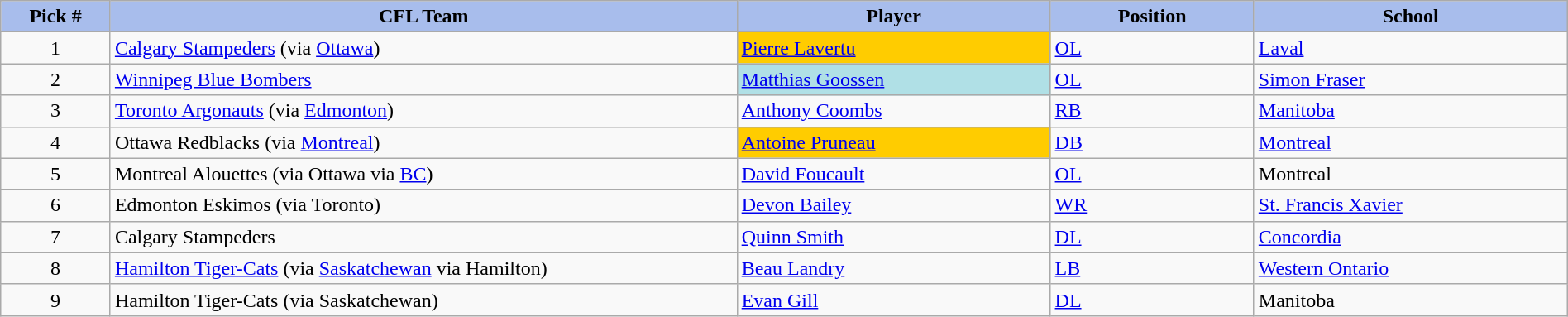<table class="wikitable" style="width: 100%">
<tr>
<th style="background:#A8BDEC;" width=7%>Pick #</th>
<th width=40% style="background:#A8BDEC;">CFL Team</th>
<th width=20% style="background:#A8BDEC;">Player</th>
<th width=13% style="background:#A8BDEC;">Position</th>
<th width=20% style="background:#A8BDEC;">School</th>
</tr>
<tr>
<td align=center>1</td>
<td><a href='#'>Calgary Stampeders</a> (via <a href='#'>Ottawa</a>)</td>
<td bgcolor="#FFCC00"><a href='#'>Pierre Lavertu</a></td>
<td><a href='#'>OL</a></td>
<td><a href='#'>Laval</a></td>
</tr>
<tr>
<td align=center>2</td>
<td><a href='#'>Winnipeg Blue Bombers</a></td>
<td bgcolor="#B0E0E6"><a href='#'>Matthias Goossen</a></td>
<td><a href='#'>OL</a></td>
<td><a href='#'>Simon Fraser</a></td>
</tr>
<tr>
<td align=center>3</td>
<td><a href='#'>Toronto Argonauts</a> (via <a href='#'>Edmonton</a>)</td>
<td><a href='#'>Anthony Coombs</a></td>
<td><a href='#'>RB</a></td>
<td><a href='#'>Manitoba</a></td>
</tr>
<tr>
<td align=center>4</td>
<td>Ottawa Redblacks (via <a href='#'>Montreal</a>)</td>
<td bgcolor="#FFCC00"><a href='#'>Antoine Pruneau</a></td>
<td><a href='#'>DB</a></td>
<td><a href='#'>Montreal</a></td>
</tr>
<tr>
<td align=center>5</td>
<td>Montreal Alouettes (via Ottawa via <a href='#'>BC</a>)</td>
<td><a href='#'>David Foucault</a></td>
<td><a href='#'>OL</a></td>
<td>Montreal</td>
</tr>
<tr>
<td align=center>6</td>
<td>Edmonton Eskimos (via Toronto)</td>
<td><a href='#'>Devon Bailey</a></td>
<td><a href='#'>WR</a></td>
<td><a href='#'>St. Francis Xavier</a></td>
</tr>
<tr>
<td align=center>7</td>
<td>Calgary Stampeders</td>
<td><a href='#'>Quinn Smith</a></td>
<td><a href='#'>DL</a></td>
<td><a href='#'>Concordia</a></td>
</tr>
<tr>
<td align=center>8</td>
<td><a href='#'>Hamilton Tiger-Cats</a> (via <a href='#'>Saskatchewan</a> via Hamilton)</td>
<td><a href='#'>Beau Landry</a></td>
<td><a href='#'>LB</a></td>
<td><a href='#'>Western Ontario</a></td>
</tr>
<tr>
<td align=center>9</td>
<td>Hamilton Tiger-Cats (via Saskatchewan)</td>
<td><a href='#'>Evan Gill</a></td>
<td><a href='#'>DL</a></td>
<td>Manitoba</td>
</tr>
</table>
